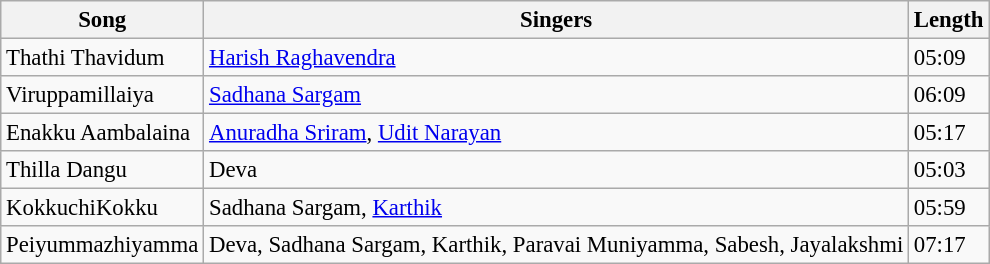<table class="wikitable" style="font-size: 95%;">
<tr>
<th>Song</th>
<th>Singers</th>
<th>Length</th>
</tr>
<tr>
<td>Thathi Thavidum</td>
<td><a href='#'>Harish Raghavendra</a></td>
<td>05:09</td>
</tr>
<tr>
<td>Viruppamillaiya</td>
<td><a href='#'>Sadhana Sargam</a></td>
<td>06:09</td>
</tr>
<tr>
<td>Enakku Aambalaina</td>
<td><a href='#'>Anuradha Sriram</a>, <a href='#'>Udit Narayan</a></td>
<td>05:17</td>
</tr>
<tr>
<td>Thilla Dangu</td>
<td>Deva</td>
<td>05:03</td>
</tr>
<tr>
<td>KokkuchiKokku</td>
<td>Sadhana Sargam, <a href='#'>Karthik</a></td>
<td>05:59</td>
</tr>
<tr>
<td>Peiyummazhiyamma</td>
<td>Deva, Sadhana Sargam, Karthik, Paravai Muniyamma, Sabesh, Jayalakshmi</td>
<td>07:17</td>
</tr>
</table>
